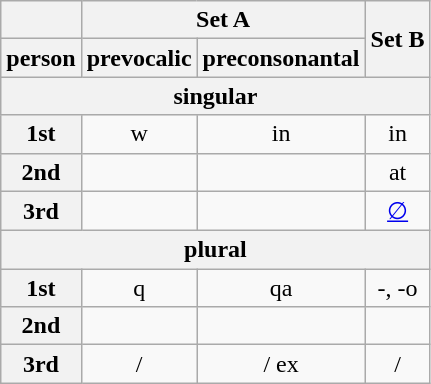<table class="wikitable">
<tr>
<th></th>
<th colspan="2">Set A</th>
<th rowspan="2">Set B</th>
</tr>
<tr align="center">
<th>person</th>
<th>prevocalic</th>
<th>preconsonantal</th>
</tr>
<tr>
<th colspan="4">singular</th>
</tr>
<tr align="center">
<th>1st</th>
<td>w</td>
<td>in</td>
<td>in</td>
</tr>
<tr align="center">
<th>2nd</th>
<td></td>
<td></td>
<td>at</td>
</tr>
<tr align="center">
<th>3rd</th>
<td></td>
<td></td>
<td><a href='#'>∅</a></td>
</tr>
<tr>
<th colspan="4">plural</th>
</tr>
<tr align="center">
<th>1st</th>
<td>q</td>
<td>qa</td>
<td>-, -o</td>
</tr>
<tr align="center">
<th>2nd</th>
<td></td>
<td></td>
<td></td>
</tr>
<tr align="center">
<th>3rd</th>
<td>    / </td>
<td>   / ex</td>
<td> / </td>
</tr>
</table>
